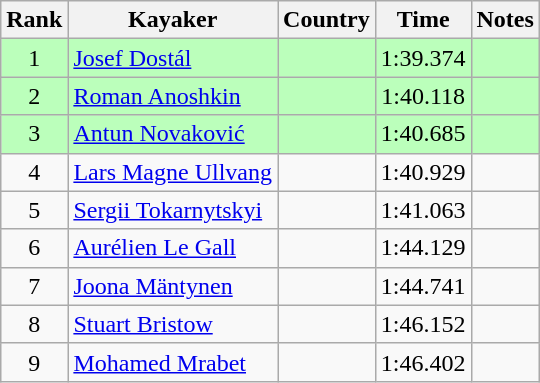<table class="wikitable" style="text-align:center">
<tr>
<th>Rank</th>
<th>Kayaker</th>
<th>Country</th>
<th>Time</th>
<th>Notes</th>
</tr>
<tr bgcolor=bbffbb>
<td>1</td>
<td align="left"><a href='#'>Josef Dostál</a></td>
<td align="left"></td>
<td>1:39.374</td>
<td></td>
</tr>
<tr bgcolor=bbffbb>
<td>2</td>
<td align="left"><a href='#'>Roman Anoshkin</a></td>
<td align="left"></td>
<td>1:40.118</td>
<td></td>
</tr>
<tr bgcolor=bbffbb>
<td>3</td>
<td align="left"><a href='#'>Antun Novaković</a></td>
<td align="left"></td>
<td>1:40.685</td>
<td></td>
</tr>
<tr>
<td>4</td>
<td align="left"><a href='#'>Lars Magne Ullvang</a></td>
<td align="left"></td>
<td>1:40.929</td>
<td></td>
</tr>
<tr>
<td>5</td>
<td align="left"><a href='#'>Sergii Tokarnytskyi</a></td>
<td align="left"></td>
<td>1:41.063</td>
<td></td>
</tr>
<tr>
<td>6</td>
<td align="left"><a href='#'>Aurélien Le Gall</a></td>
<td align="left"></td>
<td>1:44.129</td>
<td></td>
</tr>
<tr>
<td>7</td>
<td align="left"><a href='#'>Joona Mäntynen</a></td>
<td align="left"></td>
<td>1:44.741</td>
<td></td>
</tr>
<tr>
<td>8</td>
<td align="left"><a href='#'>Stuart Bristow</a></td>
<td align="left"></td>
<td>1:46.152</td>
<td></td>
</tr>
<tr>
<td>9</td>
<td align="left"><a href='#'>Mohamed Mrabet</a></td>
<td align="left"></td>
<td>1:46.402</td>
<td></td>
</tr>
</table>
